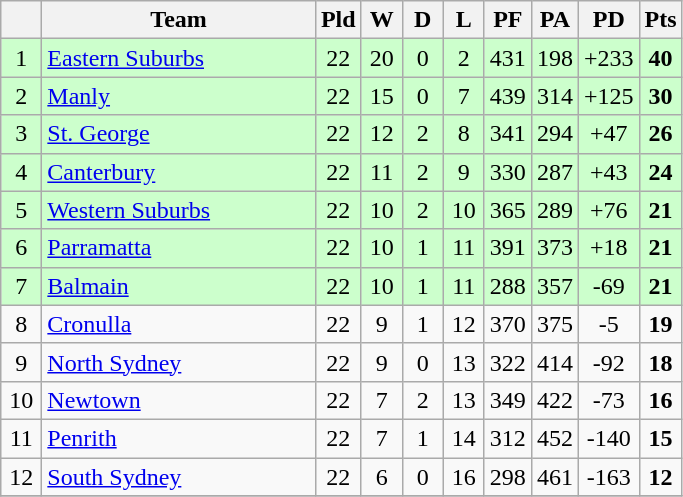<table class="wikitable" style="text-align:center;">
<tr>
<th width=20 abbr="Position×"></th>
<th width=175>Team</th>
<th width=20 abbr="Played">Pld</th>
<th width=20 abbr="Won">W</th>
<th width=20 abbr="Drawn">D</th>
<th width=20 abbr="Lost">L</th>
<th width=20 abbr="Points for">PF</th>
<th width=20 abbr="Points against">PA</th>
<th width=20 abbr="Points difference">PD</th>
<th width=20 abbr="Points">Pts</th>
</tr>
<tr style="background: #ccffcc;">
<td>1</td>
<td style="text-align:left;"> <a href='#'>Eastern Suburbs</a></td>
<td>22</td>
<td>20</td>
<td>0</td>
<td>2</td>
<td>431</td>
<td>198</td>
<td>+233</td>
<td><strong>40</strong></td>
</tr>
<tr style="background: #ccffcc;">
<td>2</td>
<td style="text-align:left;"> <a href='#'>Manly</a></td>
<td>22</td>
<td>15</td>
<td>0</td>
<td>7</td>
<td>439</td>
<td>314</td>
<td>+125</td>
<td><strong>30</strong></td>
</tr>
<tr style="background: #ccffcc;">
<td>3</td>
<td style="text-align:left;"> <a href='#'>St. George</a></td>
<td>22</td>
<td>12</td>
<td>2</td>
<td>8</td>
<td>341</td>
<td>294</td>
<td>+47</td>
<td><strong>26</strong></td>
</tr>
<tr style="background: #ccffcc;">
<td>4</td>
<td style="text-align:left;"> <a href='#'>Canterbury</a></td>
<td>22</td>
<td>11</td>
<td>2</td>
<td>9</td>
<td>330</td>
<td>287</td>
<td>+43</td>
<td><strong>24</strong></td>
</tr>
<tr style="background: #ccffcc;">
<td>5</td>
<td style="text-align:left;"> <a href='#'>Western Suburbs</a></td>
<td>22</td>
<td>10</td>
<td>2</td>
<td>10</td>
<td>365</td>
<td>289</td>
<td>+76</td>
<td><strong>21</strong></td>
</tr>
<tr style="background: #ccffcc;">
<td>6</td>
<td style="text-align:left;"> <a href='#'>Parramatta</a></td>
<td>22</td>
<td>10</td>
<td>1</td>
<td>11</td>
<td>391</td>
<td>373</td>
<td>+18</td>
<td><strong>21</strong></td>
</tr>
<tr style="background: #ccffcc;">
<td>7</td>
<td style="text-align:left;"> <a href='#'>Balmain</a></td>
<td>22</td>
<td>10</td>
<td>1</td>
<td>11</td>
<td>288</td>
<td>357</td>
<td>-69</td>
<td><strong>21</strong></td>
</tr>
<tr>
<td>8</td>
<td style="text-align:left;"> <a href='#'>Cronulla</a></td>
<td>22</td>
<td>9</td>
<td>1</td>
<td>12</td>
<td>370</td>
<td>375</td>
<td>-5</td>
<td><strong>19</strong></td>
</tr>
<tr>
<td>9</td>
<td style="text-align:left;"> <a href='#'>North Sydney</a></td>
<td>22</td>
<td>9</td>
<td>0</td>
<td>13</td>
<td>322</td>
<td>414</td>
<td>-92</td>
<td><strong>18</strong></td>
</tr>
<tr>
<td>10</td>
<td style="text-align:left;"> <a href='#'>Newtown</a></td>
<td>22</td>
<td>7</td>
<td>2</td>
<td>13</td>
<td>349</td>
<td>422</td>
<td>-73</td>
<td><strong>16</strong></td>
</tr>
<tr>
<td>11</td>
<td style="text-align:left;"> <a href='#'>Penrith</a></td>
<td>22</td>
<td>7</td>
<td>1</td>
<td>14</td>
<td>312</td>
<td>452</td>
<td>-140</td>
<td><strong>15</strong></td>
</tr>
<tr>
<td>12</td>
<td style="text-align:left;"> <a href='#'>South Sydney</a></td>
<td>22</td>
<td>6</td>
<td>0</td>
<td>16</td>
<td>298</td>
<td>461</td>
<td>-163</td>
<td><strong>12</strong></td>
</tr>
<tr>
</tr>
</table>
